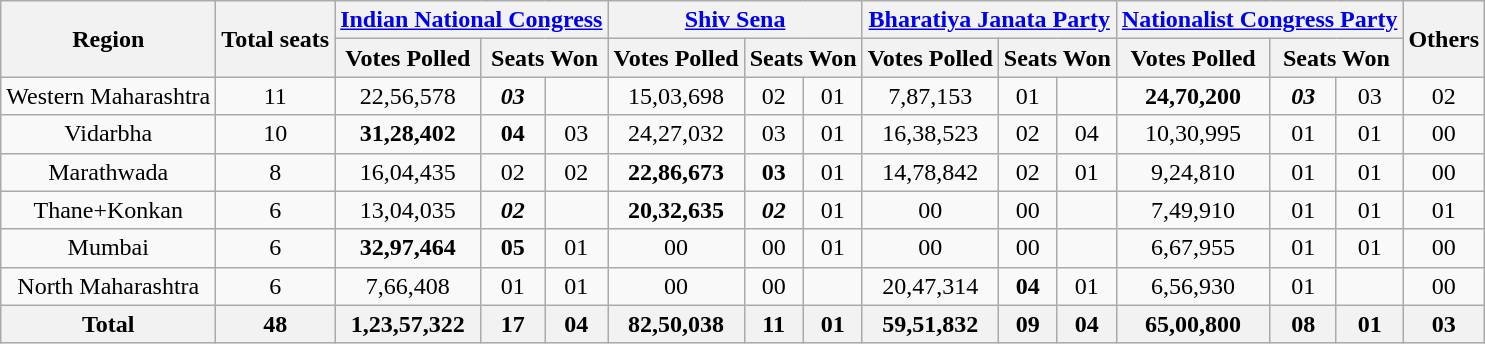<table class="wikitable sortable" style="text-align:center;">
<tr>
<th rowspan="2">Region</th>
<th rowspan="2">Total seats</th>
<th colspan="3"><a href='#'>Indian National Congress</a></th>
<th colspan="3"><a href='#'>Shiv Sena</a></th>
<th colspan="3"><a href='#'>Bharatiya Janata Party</a></th>
<th colspan="3"><a href='#'>Nationalist Congress Party</a></th>
<th rowspan="2">Others</th>
</tr>
<tr>
<th>Votes Polled</th>
<th colspan="2">Seats Won</th>
<th>Votes Polled</th>
<th colspan="2">Seats Won</th>
<th>Votes Polled</th>
<th colspan="2">Seats Won</th>
<th>Votes Polled</th>
<th colspan="2">Seats Won</th>
</tr>
<tr>
<td>Western Maharashtra</td>
<td>11</td>
<td>22,56,578</td>
<td><strong><em>03</em></strong></td>
<td></td>
<td>15,03,698</td>
<td>02</td>
<td> 01</td>
<td>7,87,153</td>
<td>01</td>
<td></td>
<td><strong>24,70,200</strong></td>
<td><strong><em>03</em></strong></td>
<td> 03</td>
<td>02</td>
</tr>
<tr>
<td>Vidarbha</td>
<td>10</td>
<td><strong>31,28,402</strong></td>
<td><strong>04</strong></td>
<td> 03</td>
<td>24,27,032</td>
<td>03</td>
<td> 01</td>
<td>16,38,523</td>
<td>02</td>
<td> 04</td>
<td>10,30,995</td>
<td>01</td>
<td> 01</td>
<td>00</td>
</tr>
<tr>
<td>Marathwada</td>
<td>8</td>
<td>16,04,435</td>
<td>02</td>
<td> 02</td>
<td><strong>22,86,673</strong></td>
<td><strong>03</strong></td>
<td> 01</td>
<td>14,78,842</td>
<td>02</td>
<td> 01</td>
<td>9,24,810</td>
<td>01</td>
<td> 01</td>
<td>00</td>
</tr>
<tr>
<td>Thane+Konkan</td>
<td>6</td>
<td>13,04,035</td>
<td><strong><em>02</em></strong></td>
<td></td>
<td><strong>20,32,635</strong></td>
<td><strong><em>02</em></strong></td>
<td> 01</td>
<td>00</td>
<td>00</td>
<td></td>
<td>7,49,910</td>
<td>01</td>
<td> 01</td>
<td>01</td>
</tr>
<tr>
<td>Mumbai</td>
<td>6</td>
<td><strong>32,97,464</strong></td>
<td><strong>05</strong></td>
<td> 01</td>
<td>00</td>
<td>00</td>
<td> 01</td>
<td>00</td>
<td>00</td>
<td></td>
<td>6,67,955</td>
<td>01</td>
<td> 01</td>
<td>00</td>
</tr>
<tr>
<td>North Maharashtra</td>
<td>6</td>
<td>7,66,408</td>
<td>01</td>
<td> 01</td>
<td>00</td>
<td>00</td>
<td></td>
<td>20,47,314</td>
<td><strong>04</strong></td>
<td> 01</td>
<td>6,56,930</td>
<td>01</td>
<td></td>
<td>00</td>
</tr>
<tr>
<th><strong>Total</strong></th>
<th><strong>48</strong></th>
<th>1,23,57,322</th>
<th>17</th>
<th> 04</th>
<th>82,50,038</th>
<th>11</th>
<th> 01</th>
<th>59,51,832</th>
<th>09</th>
<th> 04</th>
<th>65,00,800</th>
<th>08</th>
<th> 01</th>
<th>03</th>
</tr>
</table>
